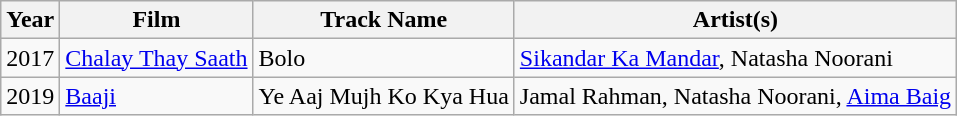<table class="wikitable">
<tr>
<th><strong>Year</strong></th>
<th>Film</th>
<th><strong>Track Name</strong></th>
<th><strong>Artist(s)</strong></th>
</tr>
<tr>
<td>2017</td>
<td><a href='#'>Chalay Thay Saath</a></td>
<td>Bolo</td>
<td><a href='#'>Sikandar Ka Mandar</a>, Natasha Noorani</td>
</tr>
<tr>
<td>2019</td>
<td><a href='#'>Baaji</a></td>
<td>Ye Aaj Mujh Ko Kya Hua</td>
<td>Jamal Rahman, Natasha Noorani, <a href='#'>Aima Baig</a></td>
</tr>
</table>
